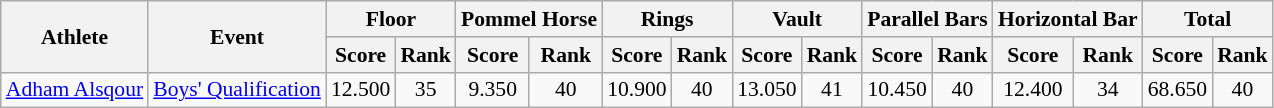<table class="wikitable" border="1" style="font-size:90%">
<tr>
<th rowspan=2>Athlete</th>
<th rowspan=2>Event</th>
<th colspan=2>Floor</th>
<th colspan=2>Pommel Horse</th>
<th colspan=2>Rings</th>
<th colspan=2>Vault</th>
<th colspan=2>Parallel Bars</th>
<th colspan=2>Horizontal Bar</th>
<th colspan=2>Total</th>
</tr>
<tr>
<th>Score</th>
<th>Rank</th>
<th>Score</th>
<th>Rank</th>
<th>Score</th>
<th>Rank</th>
<th>Score</th>
<th>Rank</th>
<th>Score</th>
<th>Rank</th>
<th>Score</th>
<th>Rank</th>
<th>Score</th>
<th>Rank</th>
</tr>
<tr>
<td><a href='#'>Adham Alsqour</a></td>
<td><a href='#'>Boys' Qualification</a></td>
<td align=center>12.500</td>
<td align=center>35</td>
<td align=center>9.350</td>
<td align=center>40</td>
<td align=center>10.900</td>
<td align=center>40</td>
<td align=center>13.050</td>
<td align=center>41</td>
<td align=center>10.450</td>
<td align=center>40</td>
<td align=center>12.400</td>
<td align=center>34</td>
<td align=center>68.650</td>
<td align=center>40</td>
</tr>
</table>
